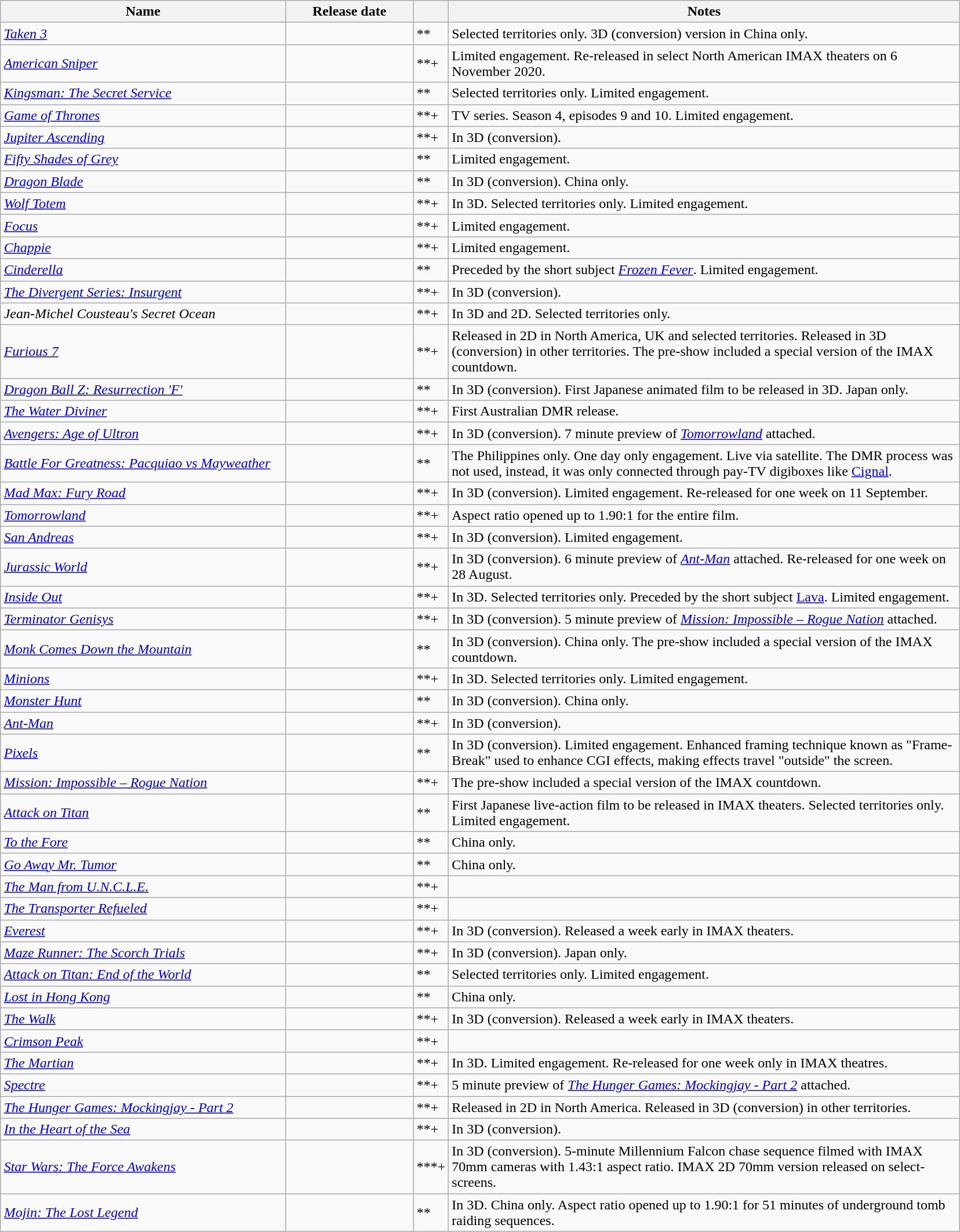<table class="wikitable sortable collapsible" style="margin:auto;">
<tr>
<th scope="col" style="width:320px;">Name</th>
<th scope="col" style="width:140px;">Release date</th>
<th scope="col" class="unsortable" style="width:20px;"></th>
<th scope="col" class="unsortable" style="width:580px;">Notes</th>
</tr>
<tr>
<td><em><a href='#'>Taken 3</a></em></td>
<td align=center></td>
<td>**</td>
<td>Selected territories only. 3D (conversion) version in China only.</td>
</tr>
<tr>
<td><em><a href='#'>American Sniper</a></em></td>
<td align=center></td>
<td>**+</td>
<td>Limited engagement. Re-released in select North American IMAX theaters on 6 November 2020.</td>
</tr>
<tr>
<td><em><a href='#'>Kingsman: The Secret Service</a></em></td>
<td align=center></td>
<td>**</td>
<td>Selected territories only. Limited engagement.</td>
</tr>
<tr>
<td><em><a href='#'>Game of Thrones</a></em></td>
<td align=center></td>
<td>**+</td>
<td>TV series. Season 4, episodes 9 and 10. Limited engagement.</td>
</tr>
<tr>
<td><em><a href='#'>Jupiter Ascending</a></em></td>
<td align=center></td>
<td>**+</td>
<td>In 3D (conversion).</td>
</tr>
<tr>
<td><em><a href='#'>Fifty Shades of Grey</a></em></td>
<td align=center></td>
<td>**</td>
<td>Limited engagement.</td>
</tr>
<tr>
<td><em><a href='#'>Dragon Blade</a></em></td>
<td align=center></td>
<td>**</td>
<td>In 3D (conversion). China only.</td>
</tr>
<tr>
<td><em><a href='#'>Wolf Totem</a></em></td>
<td align=center></td>
<td>**+</td>
<td>In 3D. Selected territories only. Limited engagement.</td>
</tr>
<tr>
<td><em><a href='#'>Focus</a></em></td>
<td align=center></td>
<td>**+</td>
<td>Limited engagement.</td>
</tr>
<tr>
<td><em><a href='#'>Chappie</a></em></td>
<td align=center></td>
<td>**+</td>
<td>Limited engagement.</td>
</tr>
<tr>
<td><em><a href='#'>Cinderella</a></em></td>
<td align=center></td>
<td>**</td>
<td>Preceded by the short subject <em><a href='#'>Frozen Fever</a></em>. Limited engagement.</td>
</tr>
<tr>
<td><em><a href='#'>The Divergent Series: Insurgent</a></em></td>
<td align=center></td>
<td>**+</td>
<td>In 3D (conversion).</td>
</tr>
<tr>
<td><em>Jean-Michel Cousteau's Secret Ocean</em></td>
<td align=center></td>
<td>**+</td>
<td>In 3D and 2D. Selected territories only.</td>
</tr>
<tr>
<td><em><a href='#'>Furious 7</a></em></td>
<td align=center></td>
<td>**+</td>
<td>Released in 2D in North America, UK and selected territories. Released in 3D (conversion) in other territories. The pre-show included a special version of the IMAX countdown.</td>
</tr>
<tr>
<td><em><a href='#'>Dragon Ball Z: Resurrection 'F'</a></em></td>
<td align=center></td>
<td>**</td>
<td>In 3D (conversion). First Japanese animated film to be released in 3D. Japan only.</td>
</tr>
<tr>
<td><em><a href='#'>The Water Diviner</a></em></td>
<td align=center></td>
<td>**+</td>
<td>First Australian DMR release.</td>
</tr>
<tr>
<td><em><a href='#'>Avengers: Age of Ultron</a></em></td>
<td align=center></td>
<td>**+</td>
<td>In 3D (conversion). 7 minute preview of <em><a href='#'>Tomorrowland</a></em> attached.</td>
</tr>
<tr>
<td><em><a href='#'>Battle For Greatness: Pacquiao vs Mayweather</a></em></td>
<td align=center></td>
<td>**</td>
<td>The Philippines only. One day only engagement. Live via satellite. The DMR process was not used, instead, it was only connected through pay-TV digiboxes like <a href='#'>Cignal</a>.</td>
</tr>
<tr>
<td><em><a href='#'>Mad Max: Fury Road</a></em></td>
<td align=center></td>
<td>**+</td>
<td>In 3D (conversion). Limited engagement. Re-released for one week on 11 September.</td>
</tr>
<tr>
<td><em><a href='#'>Tomorrowland</a></em></td>
<td align=center></td>
<td>**+</td>
<td>Aspect ratio opened up to 1.90:1 for the entire film.</td>
</tr>
<tr>
<td><em><a href='#'>San Andreas</a></em></td>
<td align=center></td>
<td>**+</td>
<td>In 3D (conversion). Limited engagement.</td>
</tr>
<tr>
<td><em><a href='#'>Jurassic World</a></em></td>
<td align=center></td>
<td>**+</td>
<td>In 3D (conversion). 6 minute preview of <em><a href='#'>Ant-Man</a></em> attached. Re-released for one week on 28 August.</td>
</tr>
<tr>
<td><em><a href='#'>Inside Out</a></em></td>
<td align=center></td>
<td>**+</td>
<td>In 3D. Selected territories only. Preceded by the short subject <a href='#'>Lava</a>. Limited engagement.</td>
</tr>
<tr>
<td><em><a href='#'>Terminator Genisys</a></em></td>
<td align=center></td>
<td>**+</td>
<td>In 3D (conversion). 5 minute preview of <em><a href='#'>Mission: Impossible&nbsp;– Rogue Nation</a></em> attached.</td>
</tr>
<tr>
<td><em><a href='#'>Monk Comes Down the Mountain</a></em></td>
<td align=center></td>
<td>**</td>
<td>In 3D (conversion). China only. The pre-show included a special version of the IMAX countdown.</td>
</tr>
<tr>
<td><em><a href='#'>Minions</a></em></td>
<td align=center></td>
<td>**+</td>
<td>In 3D. Selected territories only. Limited engagement.</td>
</tr>
<tr>
<td><em><a href='#'>Monster Hunt</a></em></td>
<td align=center></td>
<td>**</td>
<td>In 3D (conversion). China only.</td>
</tr>
<tr>
<td><em><a href='#'>Ant-Man</a></em></td>
<td align=center></td>
<td>**+</td>
<td>In 3D (conversion).</td>
</tr>
<tr>
<td><em><a href='#'>Pixels</a></em></td>
<td align=center></td>
<td>**</td>
<td>In 3D (conversion). Limited engagement. Enhanced framing technique known as "Frame-Break" used to enhance CGI effects, making effects travel "outside" the screen.</td>
</tr>
<tr>
<td><em><a href='#'>Mission: Impossible&nbsp;– Rogue Nation</a></em></td>
<td align=center></td>
<td>**+</td>
<td>The pre-show included a special version of the IMAX countdown.</td>
</tr>
<tr>
<td><em><a href='#'>Attack on Titan</a></em></td>
<td align=center></td>
<td>**</td>
<td>First Japanese live-action film to be released in IMAX theaters. Selected territories only. Limited engagement.</td>
</tr>
<tr>
<td><em><a href='#'>To the Fore</a></em></td>
<td align=center></td>
<td>**</td>
<td>China only.</td>
</tr>
<tr>
<td><em><a href='#'>Go Away Mr. Tumor</a></em></td>
<td align=center></td>
<td>**</td>
<td>China only.</td>
</tr>
<tr>
<td><em><a href='#'>The Man from U.N.C.L.E.</a></em></td>
<td align=center></td>
<td>**+</td>
<td></td>
</tr>
<tr>
<td><em><a href='#'>The Transporter Refueled</a></em></td>
<td align=center></td>
<td>**+</td>
<td></td>
</tr>
<tr>
<td><em><a href='#'>Everest</a></em></td>
<td align=center></td>
<td>**+</td>
<td>In 3D (conversion). Released a week early in IMAX theaters.</td>
</tr>
<tr>
<td><em><a href='#'>Maze Runner: The Scorch Trials</a></em></td>
<td align=center></td>
<td>**+</td>
<td>In 3D (conversion). Japan only.</td>
</tr>
<tr>
<td><em><a href='#'>Attack on Titan: End of the World</a></em></td>
<td align=center></td>
<td>**</td>
<td>Selected territories only. Limited engagement.</td>
</tr>
<tr>
<td><em><a href='#'>Lost in Hong Kong</a></em></td>
<td align=center></td>
<td>**</td>
<td>China only.</td>
</tr>
<tr>
<td><em><a href='#'>The Walk</a></em></td>
<td align=center></td>
<td>**+</td>
<td>In 3D (conversion). Released a week early in IMAX theaters.</td>
</tr>
<tr>
<td><em><a href='#'>Crimson Peak</a></em></td>
<td align=center></td>
<td>**+</td>
<td></td>
</tr>
<tr>
<td><em><a href='#'>The Martian</a></em></td>
<td align=center></td>
<td>**+</td>
<td>In 3D. Limited engagement. Re-released for one week only in IMAX theatres.</td>
</tr>
<tr>
<td><em><a href='#'>Spectre</a></em></td>
<td align=center></td>
<td>**+</td>
<td>5 minute preview of <em><a href='#'>The Hunger Games: Mockingjay - Part 2</a></em> attached.</td>
</tr>
<tr>
<td><em><a href='#'>The Hunger Games: Mockingjay - Part 2</a></em></td>
<td align=center></td>
<td>**+</td>
<td>Released in 2D in North America. Released in 3D (conversion) in other territories.</td>
</tr>
<tr>
<td><em><a href='#'>In the Heart of the Sea</a></em></td>
<td align=center></td>
<td>**+</td>
<td>In 3D (conversion).</td>
</tr>
<tr>
<td><em><a href='#'>Star Wars: The Force Awakens</a></em></td>
<td align=center></td>
<td>***+</td>
<td>In 3D (conversion). 5-minute Millennium Falcon chase sequence filmed with IMAX 70mm cameras with 1.43:1 aspect ratio. IMAX 2D 70mm version released on select-screens.</td>
</tr>
<tr>
<td><em><a href='#'>Mojin: The Lost Legend</a></em></td>
<td align=center></td>
<td>**</td>
<td>In 3D. China only. Aspect ratio opened up to 1.90:1 for 51 minutes of underground tomb raiding sequences.</td>
</tr>
</table>
